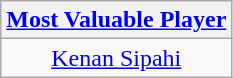<table class=wikitable style="text-align:center">
<tr>
<th><a href='#'>Most Valuable Player</a></th>
</tr>
<tr>
<td> <a href='#'>Kenan Sipahi</a></td>
</tr>
</table>
